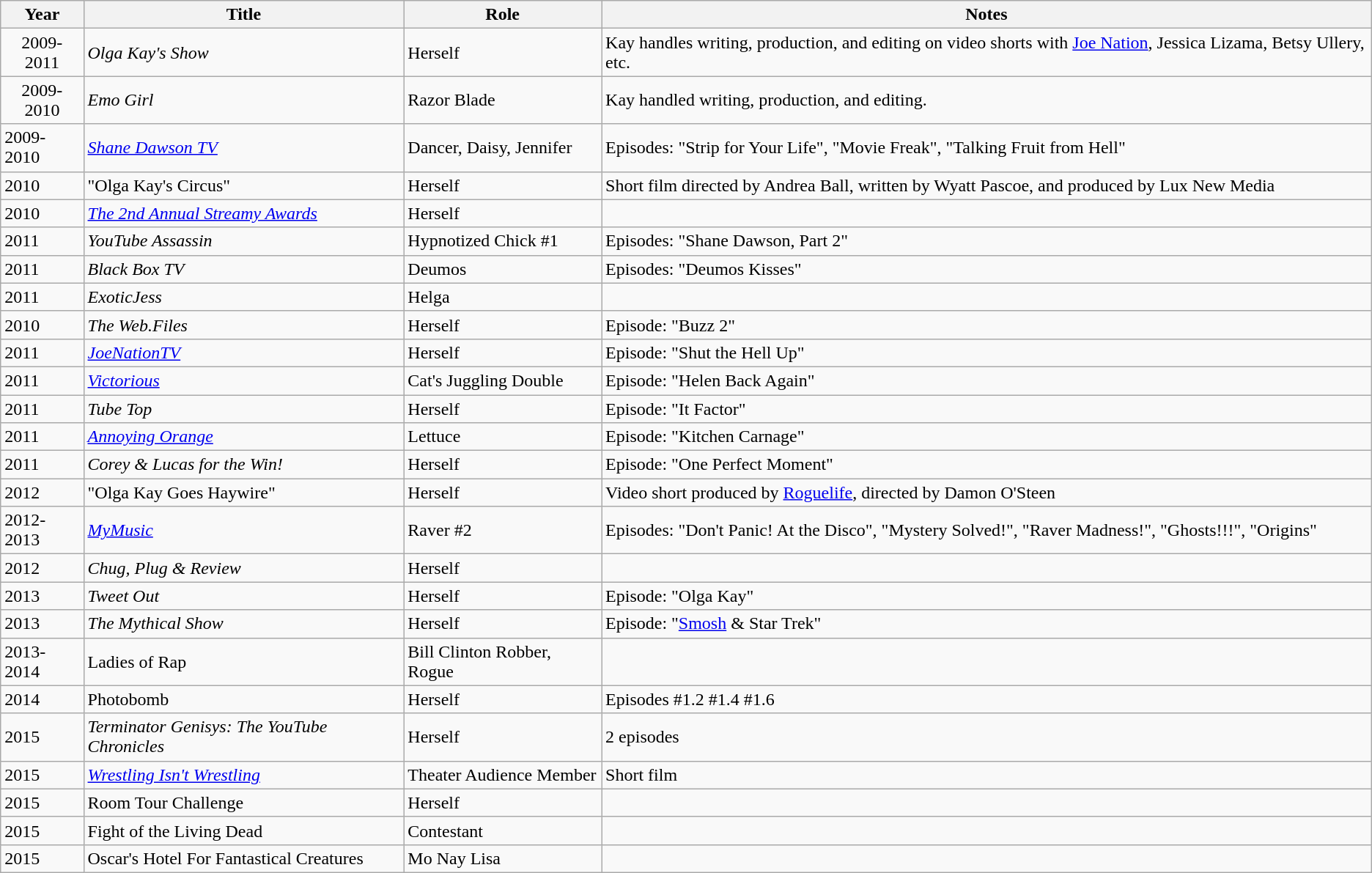<table class="wikitable">
<tr>
<th>Year</th>
<th>Title</th>
<th>Role</th>
<th>Notes</th>
</tr>
<tr>
<td align="center">2009-2011</td>
<td><em>Olga Kay's Show</em></td>
<td>Herself</td>
<td>Kay handles writing, production, and editing on video shorts with <a href='#'>Joe Nation</a>, Jessica Lizama, Betsy Ullery, etc.</td>
</tr>
<tr>
<td align="center">2009-2010</td>
<td><em>Emo Girl</em></td>
<td>Razor Blade</td>
<td>Kay handled writing, production, and editing.</td>
</tr>
<tr>
<td rowspan="1">2009-2010</td>
<td><em><a href='#'>Shane Dawson TV</a></em></td>
<td>Dancer, Daisy, Jennifer</td>
<td>Episodes: "Strip for Your Life", "Movie Freak", "Talking Fruit from Hell"</td>
</tr>
<tr>
<td rowspan="1">2010</td>
<td>"Olga Kay's Circus"</td>
<td>Herself</td>
<td>Short film directed by Andrea Ball, written by Wyatt Pascoe, and produced by Lux New Media</td>
</tr>
<tr>
<td rowspan="1">2010</td>
<td rowspan="1"><em><a href='#'>The 2nd Annual Streamy Awards</a></em></td>
<td>Herself</td>
<td></td>
</tr>
<tr>
<td rowspan="1">2011</td>
<td><em>YouTube Assassin</em></td>
<td>Hypnotized Chick #1</td>
<td>Episodes: "Shane Dawson, Part 2"</td>
</tr>
<tr>
<td rowspan="1">2011</td>
<td><em>Black Box TV</em></td>
<td>Deumos</td>
<td>Episodes: "Deumos Kisses"</td>
</tr>
<tr>
<td rowspan="1">2011</td>
<td><em>ExoticJess</em></td>
<td>Helga</td>
<td></td>
</tr>
<tr>
<td rowspan="1">2010</td>
<td><em>The Web.Files</em></td>
<td>Herself</td>
<td>Episode: "Buzz 2"</td>
</tr>
<tr>
<td rowspan="1">2011</td>
<td><em><a href='#'>JoeNationTV</a></em></td>
<td>Herself</td>
<td>Episode: "Shut the Hell Up"</td>
</tr>
<tr>
<td rowspan="1">2011</td>
<td><em><a href='#'>Victorious</a></em></td>
<td>Cat's Juggling Double</td>
<td>Episode: "Helen Back Again"</td>
</tr>
<tr>
<td rowspan="1">2011</td>
<td><em>Tube Top</em></td>
<td>Herself</td>
<td>Episode: "It Factor"</td>
</tr>
<tr>
<td rowspan="1">2011</td>
<td><em><a href='#'>Annoying Orange</a></em></td>
<td>Lettuce</td>
<td>Episode: "Kitchen Carnage"</td>
</tr>
<tr>
<td rowspan="1">2011</td>
<td><em>Corey & Lucas for the Win!</em></td>
<td>Herself</td>
<td>Episode: "One Perfect Moment"</td>
</tr>
<tr>
<td rowspan="1">2012</td>
<td>"Olga Kay Goes Haywire"</td>
<td>Herself</td>
<td>Video short produced by <a href='#'>Roguelife</a>, directed by Damon O'Steen</td>
</tr>
<tr>
<td rowspan="1">2012-2013</td>
<td rowspan="1"><em><a href='#'>MyMusic</a></em></td>
<td>Raver #2</td>
<td>Episodes: "Don't Panic! At the Disco", "Mystery Solved!", "Raver Madness!", "Ghosts!!!", "Origins"</td>
</tr>
<tr>
<td rowspan="1">2012</td>
<td><em>Chug, Plug & Review</em></td>
<td>Herself</td>
<td></td>
</tr>
<tr>
<td rowspan="1">2013</td>
<td><em>Tweet Out</em></td>
<td>Herself</td>
<td>Episode: "Olga Kay"</td>
</tr>
<tr>
<td rowspan="1">2013</td>
<td><em>The Mythical Show</em></td>
<td>Herself</td>
<td>Episode: "<a href='#'>Smosh</a> & Star Trek"</td>
</tr>
<tr>
<td>2013-2014</td>
<td>Ladies of Rap</td>
<td>Bill Clinton Robber, Rogue</td>
<td></td>
</tr>
<tr>
<td>2014</td>
<td>Photobomb</td>
<td>Herself</td>
<td>Episodes #1.2 #1.4 #1.6</td>
</tr>
<tr>
<td>2015</td>
<td><em>Terminator Genisys: The YouTube Chronicles</em></td>
<td>Herself</td>
<td>2 episodes</td>
</tr>
<tr>
<td>2015</td>
<td><em><a href='#'>Wrestling Isn't Wrestling</a></em></td>
<td>Theater Audience Member</td>
<td>Short film</td>
</tr>
<tr>
<td>2015</td>
<td>Room Tour Challenge</td>
<td>Herself</td>
<td></td>
</tr>
<tr>
<td>2015</td>
<td>Fight of the Living Dead</td>
<td>Contestant</td>
<td></td>
</tr>
<tr>
<td>2015</td>
<td>Oscar's Hotel For Fantastical Creatures</td>
<td>Mo Nay Lisa</td>
<td></td>
</tr>
</table>
